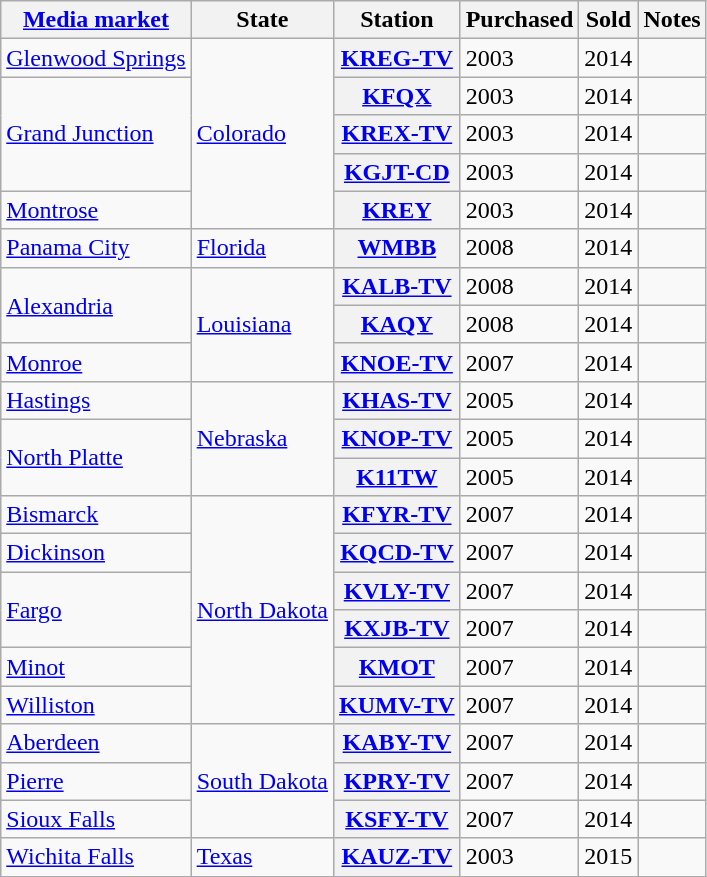<table class="wikitable sortable">
<tr>
<th scope="col"><a href='#'>Media market</a></th>
<th scope="col">State</th>
<th scope="col">Station</th>
<th scope="col">Purchased</th>
<th scope="col">Sold</th>
<th scope="col" class="unsortable">Notes</th>
</tr>
<tr>
<td><a href='#'>Glenwood Springs</a></td>
<td rowspan="5"><a href='#'>Colorado</a></td>
<th><a href='#'>KREG-TV</a></th>
<td>2003</td>
<td>2014</td>
<td></td>
</tr>
<tr>
<td rowspan="3"><a href='#'>Grand Junction</a></td>
<th><a href='#'>KFQX</a></th>
<td>2003</td>
<td>2014</td>
<td></td>
</tr>
<tr>
<th><a href='#'>KREX-TV</a></th>
<td>2003</td>
<td>2014</td>
<td></td>
</tr>
<tr>
<th><a href='#'>KGJT-CD</a></th>
<td>2003</td>
<td>2014</td>
<td></td>
</tr>
<tr>
<td><a href='#'>Montrose</a></td>
<th><a href='#'>KREY</a></th>
<td>2003</td>
<td>2014</td>
<td></td>
</tr>
<tr>
<td><a href='#'>Panama City</a></td>
<td><a href='#'>Florida</a></td>
<th><a href='#'>WMBB</a></th>
<td>2008</td>
<td>2014</td>
<td></td>
</tr>
<tr>
<td rowspan="2"><a href='#'>Alexandria</a></td>
<td rowspan="3"><a href='#'>Louisiana</a></td>
<th><a href='#'>KALB-TV</a></th>
<td>2008</td>
<td>2014</td>
<td></td>
</tr>
<tr>
<th><a href='#'>KAQY</a></th>
<td>2008</td>
<td>2014</td>
<td></td>
</tr>
<tr>
<td><a href='#'>Monroe</a></td>
<th><a href='#'>KNOE-TV</a></th>
<td>2007</td>
<td>2014</td>
<td></td>
</tr>
<tr>
<td><a href='#'>Hastings</a></td>
<td rowspan="3"><a href='#'>Nebraska</a></td>
<th><a href='#'>KHAS-TV</a></th>
<td>2005</td>
<td>2014</td>
<td></td>
</tr>
<tr>
<td rowspan="2"><a href='#'>North Platte</a></td>
<th><a href='#'>KNOP-TV</a></th>
<td>2005</td>
<td>2014</td>
<td></td>
</tr>
<tr>
<th><a href='#'>K11TW</a></th>
<td>2005</td>
<td>2014</td>
<td></td>
</tr>
<tr>
<td><a href='#'>Bismarck</a></td>
<td rowspan="6"><a href='#'>North Dakota</a></td>
<th><a href='#'>KFYR-TV</a></th>
<td>2007</td>
<td>2014</td>
<td></td>
</tr>
<tr>
<td><a href='#'>Dickinson</a></td>
<th><a href='#'>KQCD-TV</a></th>
<td>2007</td>
<td>2014</td>
<td></td>
</tr>
<tr>
<td rowspan="2"><a href='#'>Fargo</a></td>
<th><a href='#'>KVLY-TV</a></th>
<td>2007</td>
<td>2014</td>
<td></td>
</tr>
<tr>
<th><a href='#'>KXJB-TV</a></th>
<td>2007</td>
<td>2014</td>
<td></td>
</tr>
<tr>
<td><a href='#'>Minot</a></td>
<th><a href='#'>KMOT</a></th>
<td>2007</td>
<td>2014</td>
<td></td>
</tr>
<tr>
<td><a href='#'>Williston</a></td>
<th><a href='#'>KUMV-TV</a></th>
<td>2007</td>
<td>2014</td>
<td></td>
</tr>
<tr>
<td><a href='#'>Aberdeen</a></td>
<td rowspan="3"><a href='#'>South Dakota</a></td>
<th><a href='#'>KABY-TV</a></th>
<td>2007</td>
<td>2014</td>
<td></td>
</tr>
<tr>
<td><a href='#'>Pierre</a></td>
<th><a href='#'>KPRY-TV</a></th>
<td>2007</td>
<td>2014</td>
<td></td>
</tr>
<tr>
<td><a href='#'>Sioux Falls</a></td>
<th><a href='#'>KSFY-TV</a></th>
<td>2007</td>
<td>2014</td>
<td></td>
</tr>
<tr>
<td><a href='#'>Wichita Falls</a></td>
<td><a href='#'>Texas</a></td>
<th><a href='#'>KAUZ-TV</a></th>
<td>2003</td>
<td>2015</td>
<td></td>
</tr>
</table>
